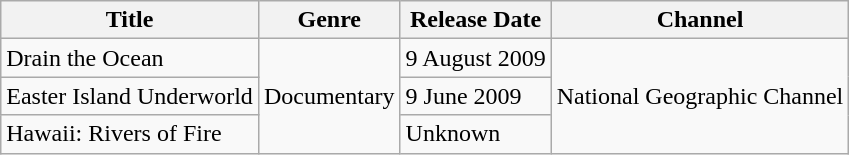<table class="wikitable sortable">
<tr>
<th>Title</th>
<th>Genre</th>
<th>Release Date</th>
<th>Channel</th>
</tr>
<tr>
<td>Drain the Ocean</td>
<td rowspan="3">Documentary</td>
<td>9 August 2009</td>
<td rowspan="3">National Geographic Channel</td>
</tr>
<tr>
<td>Easter Island Underworld</td>
<td>9 June 2009</td>
</tr>
<tr>
<td>Hawaii: Rivers of Fire</td>
<td>Unknown</td>
</tr>
</table>
